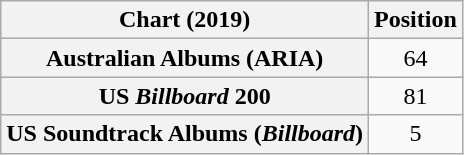<table class="wikitable sortable plainrowheaders" style="text-align:center">
<tr>
<th scope="col">Chart (2019)</th>
<th scope="col">Position</th>
</tr>
<tr>
<th scope="row">Australian Albums (ARIA)</th>
<td>64</td>
</tr>
<tr>
<th scope="row">US <em>Billboard</em> 200</th>
<td>81</td>
</tr>
<tr>
<th scope="row">US Soundtrack Albums (<em>Billboard</em>)</th>
<td>5</td>
</tr>
</table>
